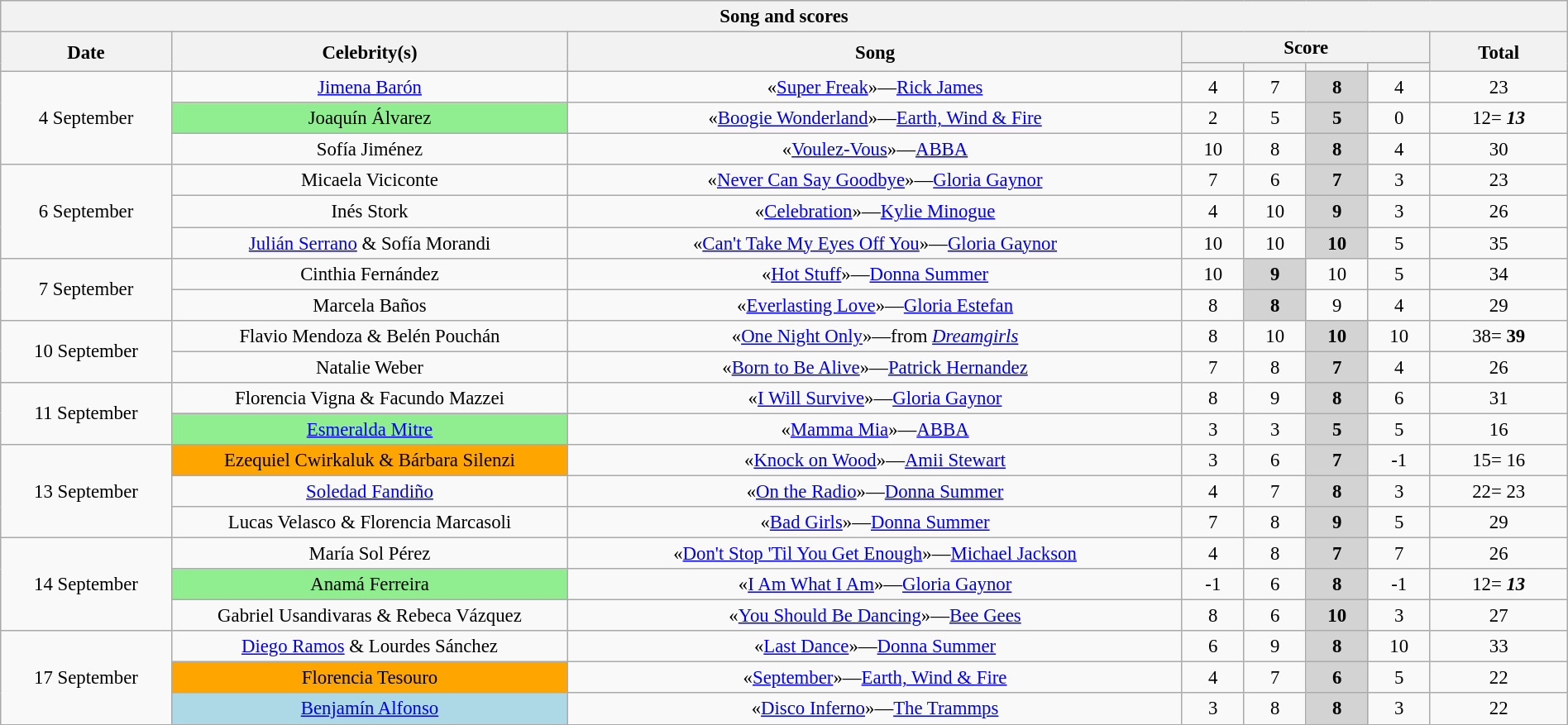<table class="wikitable collapsible collapsed" style="font-size:95%; text-align: center; width: 100%;">
<tr>
<th colspan="11" style="with: 100%;" align=center>Song and scores</th>
</tr>
<tr>
<th rowspan="2" width=95>Date</th>
<th rowspan="2" width=230>Celebrity(s)</th>
<th rowspan="2" width=360>Song</th>
<th colspan="4">Score</th>
<th rowspan="2" width=75>Total</th>
</tr>
<tr>
<th width=30></th>
<th width=30></th>
<th width=30></th>
<th width=30></th>
</tr>
<tr>
<td rowspan="3">4 September</td>
<td bgcolor=""><a href='#'>Jimena Barón</a></td>
<td>«<a href='#'>Super Freak</a>»—<a href='#'>Rick James</a></td>
<td>4</td>
<td>7</td>
<td bgcolor="lightgrey"><strong>8</strong></td>
<td>4</td>
<td>23</td>
</tr>
<tr>
<td bgcolor="lightgreen">Joaquín Álvarez</td>
<td>«<a href='#'>Boogie Wonderland</a>»—<a href='#'>Earth, Wind & Fire</a></td>
<td>2</td>
<td>5</td>
<td bgcolor="lightgrey"><strong>5</strong></td>
<td>0</td>
<td>12= <span><strong><em>13</em></strong></span></td>
</tr>
<tr>
<td bgcolor="">Sofía Jiménez</td>
<td>«<a href='#'>Voulez-Vous</a>»—<a href='#'>ABBA</a></td>
<td>10</td>
<td>8</td>
<td bgcolor="lightgrey"><strong>8</strong></td>
<td>4</td>
<td>30</td>
</tr>
<tr>
<td rowspan="3">6 September</td>
<td bgcolor="">Micaela Viciconte</td>
<td>«<a href='#'>Never Can Say Goodbye</a>»—<a href='#'>Gloria Gaynor</a></td>
<td>7</td>
<td>6</td>
<td bgcolor="lightgrey"><strong>7</strong></td>
<td>3</td>
<td>23</td>
</tr>
<tr>
<td bgcolor="">Inés Stork</td>
<td>«<a href='#'>Celebration</a>»—<a href='#'>Kylie Minogue</a></td>
<td>4</td>
<td>10</td>
<td bgcolor="lightgrey"><strong>9</strong></td>
<td>3</td>
<td>26</td>
</tr>
<tr>
<td bgcolor=""><a href='#'>Julián Serrano</a> & Sofía Morandi</td>
<td>«<a href='#'>Can't Take My Eyes Off You</a>»—<a href='#'>Gloria Gaynor</a></td>
<td>10</td>
<td>10</td>
<td bgcolor="lightgrey"><strong>10</strong></td>
<td>5</td>
<td>35</td>
</tr>
<tr>
<td rowspan="2">7 September</td>
<td bgcolor="">Cinthia Fernández</td>
<td>«<a href='#'>Hot Stuff</a>»—<a href='#'>Donna Summer</a></td>
<td>10</td>
<td bgcolor="lightgrey"><strong>9</strong></td>
<td>10</td>
<td>5</td>
<td>34</td>
</tr>
<tr>
<td bgcolor="">Marcela Baños</td>
<td>«<a href='#'>Everlasting Love</a>»—<a href='#'>Gloria Estefan</a></td>
<td>8</td>
<td bgcolor="lightgrey"><strong>8</strong></td>
<td>9</td>
<td>4</td>
<td>29</td>
</tr>
<tr>
<td rowspan="2">10 September</td>
<td bgcolor="">Flavio Mendoza & Belén Pouchán</td>
<td>«<a href='#'>One Night Only</a>»—from <em><a href='#'>Dreamgirls</a></em></td>
<td>8</td>
<td>10</td>
<td bgcolor="lightgrey"><strong>10</strong></td>
<td>10</td>
<td>38= <span><strong>39</strong></span></td>
</tr>
<tr>
<td bgcolor="">Natalie Weber</td>
<td>«<a href='#'>Born to Be Alive</a>»—<a href='#'>Patrick Hernandez</a></td>
<td>7</td>
<td>8</td>
<td bgcolor="lightgrey"><strong>7</strong></td>
<td>4</td>
<td>26</td>
</tr>
<tr>
<td rowspan="2">11 September</td>
<td bgcolor="">Florencia Vigna & Facundo Mazzei</td>
<td>«<a href='#'>I Will Survive</a>»—<a href='#'>Gloria Gaynor</a></td>
<td>8</td>
<td>9</td>
<td bgcolor="lightgrey"><strong>8</strong></td>
<td>6</td>
<td>31</td>
</tr>
<tr>
<td bgcolor="lightgreen"><a href='#'>Esmeralda Mitre</a></td>
<td>«<a href='#'>Mamma Mia</a>»—<a href='#'>ABBA</a></td>
<td>3</td>
<td>3</td>
<td bgcolor="lightgrey"><strong>5</strong></td>
<td>5</td>
<td>16</td>
</tr>
<tr>
<td rowspan="3">13 September</td>
<td bgcolor="orange">Ezequiel Cwirkaluk & Bárbara Silenzi</td>
<td>«<a href='#'>Knock on Wood</a>»—<a href='#'>Amii Stewart</a></td>
<td>3</td>
<td>6</td>
<td bgcolor="lightgrey"><strong>7</strong></td>
<td>-1</td>
<td>15= 16</td>
</tr>
<tr>
<td bgcolor=""><a href='#'>Soledad Fandiño</a></td>
<td>«<a href='#'>On the Radio</a>»—<a href='#'>Donna Summer</a></td>
<td>4</td>
<td>7</td>
<td bgcolor="lightgrey"><strong>8</strong></td>
<td>3</td>
<td>22= 23</td>
</tr>
<tr>
<td bgcolor="">Lucas Velasco & Florencia Marcasoli</td>
<td>«<a href='#'>Bad Girls</a>»—<a href='#'>Donna Summer</a></td>
<td>7</td>
<td>8</td>
<td bgcolor="lightgrey"><strong>9</strong></td>
<td>5</td>
<td>29</td>
</tr>
<tr>
<td rowspan="3">14 September</td>
<td bgcolor="">María Sol Pérez</td>
<td>«<a href='#'>Don't Stop 'Til You Get Enough</a>»—<a href='#'>Michael Jackson</a></td>
<td>4</td>
<td>8</td>
<td bgcolor="lightgrey"><strong>7</strong></td>
<td>7</td>
<td>26</td>
</tr>
<tr>
<td bgcolor="lightgreen">Anamá Ferreira</td>
<td>«<a href='#'>I Am What I Am</a>»—<a href='#'>Gloria Gaynor</a></td>
<td>-1</td>
<td>6</td>
<td bgcolor="lightgrey"><strong>8</strong></td>
<td>-1</td>
<td>12= <span><strong><em>13</em></strong></span></td>
</tr>
<tr>
<td bgcolor="">Gabriel Usandivaras & Rebeca Vázquez</td>
<td>«<a href='#'>You Should Be Dancing</a>»—<a href='#'>Bee Gees</a></td>
<td>8</td>
<td>6</td>
<td bgcolor="lightgrey"><strong>10</strong></td>
<td>3</td>
<td>27</td>
</tr>
<tr>
<td rowspan="3">17 September</td>
<td bgcolor=""><a href='#'>Diego Ramos</a> & Lourdes Sánchez</td>
<td>«<a href='#'>Last Dance</a>»—<a href='#'>Donna Summer</a></td>
<td>6</td>
<td>9</td>
<td bgcolor="lightgrey"><strong>8</strong></td>
<td>10</td>
<td>33</td>
</tr>
<tr>
<td bgcolor="orange">Florencia Tesouro</td>
<td>«<a href='#'>September</a>»—<a href='#'>Earth, Wind & Fire</a></td>
<td>4</td>
<td>7</td>
<td bgcolor="lightgrey"><strong>6</strong></td>
<td>5</td>
<td>22</td>
</tr>
<tr>
<td bgcolor="lightblue"><a href='#'>Benjamín Alfonso</a></td>
<td>«<a href='#'>Disco Inferno</a>»—<a href='#'>The Trammps</a></td>
<td>3</td>
<td>8</td>
<td bgcolor="lightgrey"><strong>8</strong></td>
<td>3</td>
<td>22</td>
</tr>
</table>
